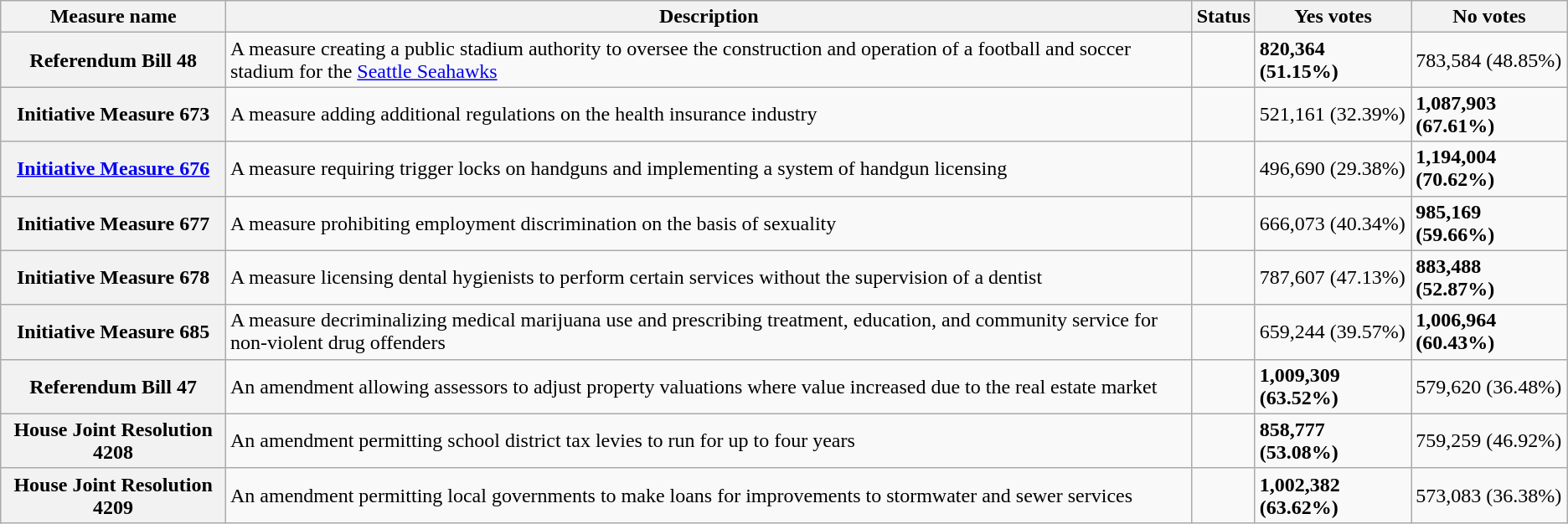<table class="wikitable sortable plainrowheaders">
<tr>
<th scope=col>Measure name</th>
<th scope=col class=unsortable>Description</th>
<th scope=col>Status</th>
<th scope=col>Yes votes</th>
<th scope=col>No votes</th>
</tr>
<tr>
<th scope=row>Referendum Bill 48</th>
<td>A measure creating a public stadium authority to oversee the construction and operation of a football and soccer stadium for the <a href='#'>Seattle Seahawks</a></td>
<td></td>
<td><strong>820,364 (51.15%)</strong></td>
<td>783,584 (48.85%)</td>
</tr>
<tr>
<th scope=row>Initiative Measure 673</th>
<td>A measure adding additional regulations on the health insurance industry</td>
<td></td>
<td>521,161 (32.39%)</td>
<td><strong>1,087,903 (67.61%)</strong></td>
</tr>
<tr>
<th scope=row><a href='#'>Initiative Measure 676</a></th>
<td>A measure requiring trigger locks on handguns and implementing a system of handgun licensing</td>
<td></td>
<td>496,690 (29.38%)</td>
<td><strong>1,194,004 (70.62%)</strong></td>
</tr>
<tr>
<th scope=row>Initiative Measure 677</th>
<td>A measure prohibiting employment discrimination on the basis of sexuality</td>
<td></td>
<td>666,073 (40.34%)</td>
<td><strong>985,169 (59.66%)</strong></td>
</tr>
<tr>
<th scope=row>Initiative Measure 678</th>
<td>A measure licensing dental hygienists to perform certain services without the supervision of a dentist</td>
<td></td>
<td>787,607 (47.13%)</td>
<td><strong>883,488 (52.87%)</strong></td>
</tr>
<tr>
<th scope=row>Initiative Measure 685</th>
<td>A measure decriminalizing medical marijuana use and prescribing treatment, education, and community service for non-violent drug offenders</td>
<td></td>
<td>659,244 (39.57%)</td>
<td><strong>1,006,964 (60.43%)</strong></td>
</tr>
<tr>
<th scope=row>Referendum Bill 47</th>
<td>An amendment allowing assessors to adjust property valuations where value increased due to the real estate market</td>
<td></td>
<td><strong>1,009,309 (63.52%)</strong></td>
<td>579,620 (36.48%)</td>
</tr>
<tr>
<th scope=row>House Joint Resolution 4208</th>
<td>An amendment permitting school district tax levies to run for up to four years</td>
<td></td>
<td><strong>858,777 (53.08%)</strong></td>
<td>759,259 (46.92%)</td>
</tr>
<tr>
<th scope=row>House Joint Resolution 4209</th>
<td>An amendment permitting local governments to make loans for improvements to stormwater and sewer services</td>
<td></td>
<td><strong>1,002,382 (63.62%)</strong></td>
<td>573,083 (36.38%)</td>
</tr>
</table>
